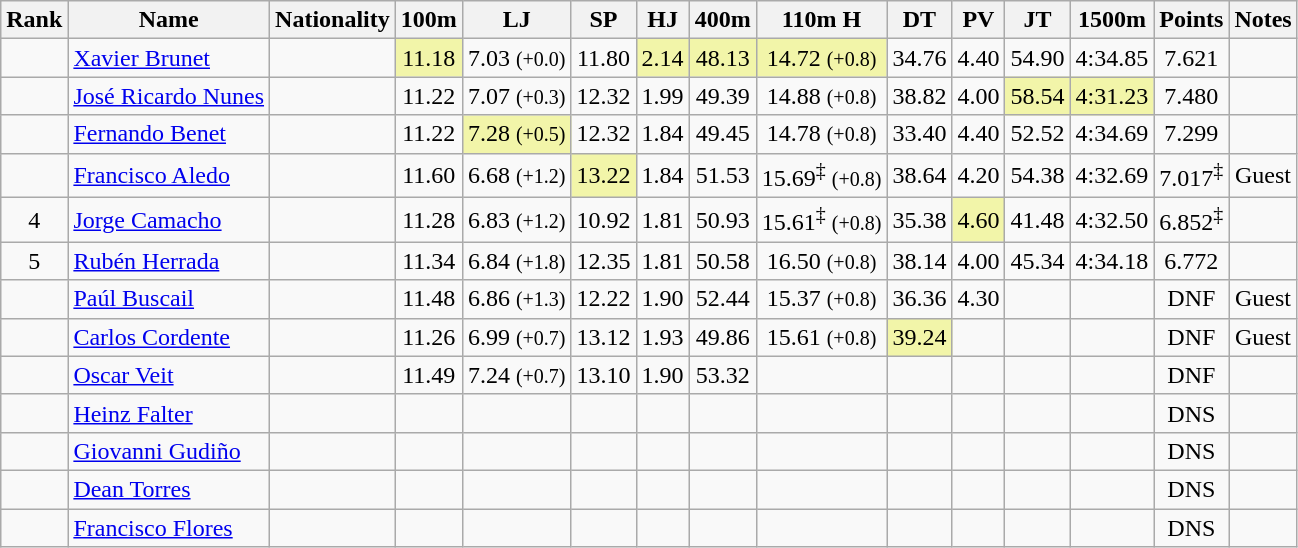<table class="wikitable sortable" style="text-align:center">
<tr>
<th>Rank</th>
<th>Name</th>
<th>Nationality</th>
<th>100m</th>
<th>LJ</th>
<th>SP</th>
<th>HJ</th>
<th>400m</th>
<th>110m H</th>
<th>DT</th>
<th>PV</th>
<th>JT</th>
<th>1500m</th>
<th>Points</th>
<th>Notes</th>
</tr>
<tr>
<td align=center></td>
<td align=left><a href='#'>Xavier Brunet</a></td>
<td align=left></td>
<td bgcolor=#F2F5A9>11.18</td>
<td>7.03 <small>(+0.0)</small></td>
<td>11.80</td>
<td bgcolor=#F2F5A9>2.14</td>
<td bgcolor=#F2F5A9>48.13</td>
<td bgcolor=#F2F5A9>14.72 <small>(+0.8)</small></td>
<td>34.76</td>
<td>4.40</td>
<td>54.90</td>
<td>4:34.85</td>
<td>7.621</td>
<td></td>
</tr>
<tr>
<td align=center></td>
<td align=left><a href='#'>José Ricardo Nunes</a></td>
<td align=left></td>
<td>11.22</td>
<td>7.07 <small>(+0.3)</small></td>
<td>12.32</td>
<td>1.99</td>
<td>49.39</td>
<td>14.88 <small>(+0.8)</small></td>
<td>38.82</td>
<td>4.00</td>
<td bgcolor=#F2F5A9>58.54</td>
<td bgcolor=#F2F5A9>4:31.23</td>
<td>7.480</td>
<td></td>
</tr>
<tr>
<td align=center></td>
<td align=left><a href='#'>Fernando Benet</a></td>
<td align=left></td>
<td>11.22</td>
<td bgcolor=#F2F5A9>7.28 <small>(+0.5)</small></td>
<td>12.32</td>
<td>1.84</td>
<td>49.45</td>
<td>14.78 <small>(+0.8)</small></td>
<td>33.40</td>
<td>4.40</td>
<td>52.52</td>
<td>4:34.69</td>
<td>7.299</td>
<td></td>
</tr>
<tr>
<td align=center></td>
<td align=left><a href='#'>Francisco Aledo</a></td>
<td align=left></td>
<td>11.60</td>
<td>6.68 <small>(+1.2)</small></td>
<td bgcolor=#F2F5A9>13.22</td>
<td>1.84</td>
<td>51.53</td>
<td>15.69<sup>‡</sup> <small>(+0.8)</small></td>
<td>38.64</td>
<td>4.20</td>
<td>54.38</td>
<td>4:32.69</td>
<td>7.017<sup>‡</sup></td>
<td>Guest</td>
</tr>
<tr>
<td align=center>4</td>
<td align=left><a href='#'>Jorge Camacho</a></td>
<td align=left></td>
<td>11.28</td>
<td>6.83 <small>(+1.2)</small></td>
<td>10.92</td>
<td>1.81</td>
<td>50.93</td>
<td>15.61<sup>‡</sup> <small>(+0.8)</small></td>
<td>35.38</td>
<td bgcolor=#F2F5A9>4.60</td>
<td>41.48</td>
<td>4:32.50</td>
<td>6.852<sup>‡</sup></td>
<td></td>
</tr>
<tr>
<td align=center>5</td>
<td align=left><a href='#'>Rubén Herrada</a></td>
<td align=left></td>
<td>11.34</td>
<td>6.84 <small>(+1.8)</small></td>
<td>12.35</td>
<td>1.81</td>
<td>50.58</td>
<td>16.50 <small>(+0.8)</small></td>
<td>38.14</td>
<td>4.00</td>
<td>45.34</td>
<td>4:34.18</td>
<td>6.772</td>
<td></td>
</tr>
<tr>
<td align=center></td>
<td align=left><a href='#'>Paúl Buscail</a></td>
<td align=left></td>
<td>11.48</td>
<td>6.86 <small>(+1.3)</small></td>
<td>12.22</td>
<td>1.90</td>
<td>52.44</td>
<td>15.37 <small>(+0.8)</small></td>
<td>36.36</td>
<td>4.30</td>
<td></td>
<td></td>
<td>DNF</td>
<td>Guest</td>
</tr>
<tr>
<td align=center></td>
<td align=left><a href='#'>Carlos Cordente</a></td>
<td align=left></td>
<td>11.26</td>
<td>6.99 <small>(+0.7)</small></td>
<td>13.12</td>
<td>1.93</td>
<td>49.86</td>
<td>15.61 <small>(+0.8)</small></td>
<td bgcolor=#F2F5A9>39.24</td>
<td></td>
<td></td>
<td></td>
<td>DNF</td>
<td>Guest</td>
</tr>
<tr>
<td align=center></td>
<td align=left><a href='#'>Oscar Veit</a></td>
<td align=left></td>
<td>11.49</td>
<td>7.24 <small>(+0.7)</small></td>
<td>13.10</td>
<td>1.90</td>
<td>53.32</td>
<td></td>
<td></td>
<td></td>
<td></td>
<td></td>
<td>DNF</td>
<td></td>
</tr>
<tr>
<td align=center></td>
<td align=left><a href='#'>Heinz Falter</a></td>
<td align=left></td>
<td></td>
<td></td>
<td></td>
<td></td>
<td></td>
<td></td>
<td></td>
<td></td>
<td></td>
<td></td>
<td>DNS</td>
<td></td>
</tr>
<tr>
<td align=center></td>
<td align=left><a href='#'>Giovanni Gudiño</a></td>
<td align=left></td>
<td></td>
<td></td>
<td></td>
<td></td>
<td></td>
<td></td>
<td></td>
<td></td>
<td></td>
<td></td>
<td>DNS</td>
<td></td>
</tr>
<tr>
<td align=center></td>
<td align=left><a href='#'>Dean Torres</a></td>
<td align=left></td>
<td></td>
<td></td>
<td></td>
<td></td>
<td></td>
<td></td>
<td></td>
<td></td>
<td></td>
<td></td>
<td>DNS</td>
<td></td>
</tr>
<tr>
<td align=center></td>
<td align=left><a href='#'>Francisco Flores</a></td>
<td align=left></td>
<td></td>
<td></td>
<td></td>
<td></td>
<td></td>
<td></td>
<td></td>
<td></td>
<td></td>
<td></td>
<td>DNS</td>
<td></td>
</tr>
</table>
